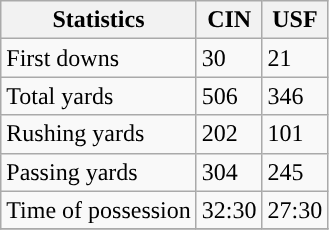<table class="wikitable">
<tr>
<th>Statistics</th>
<th>CIN</th>
<th>USF</th>
</tr>
<tr>
<td>First downs</td>
<td>30</td>
<td>21</td>
</tr>
<tr>
<td>Total yards</td>
<td>506</td>
<td>346</td>
</tr>
<tr>
<td>Rushing yards</td>
<td>202</td>
<td>101</td>
</tr>
<tr>
<td>Passing yards</td>
<td>304</td>
<td>245</td>
</tr>
<tr>
<td>Time of possession</td>
<td>32:30</td>
<td>27:30</td>
</tr>
<tr>
</tr>
</table>
